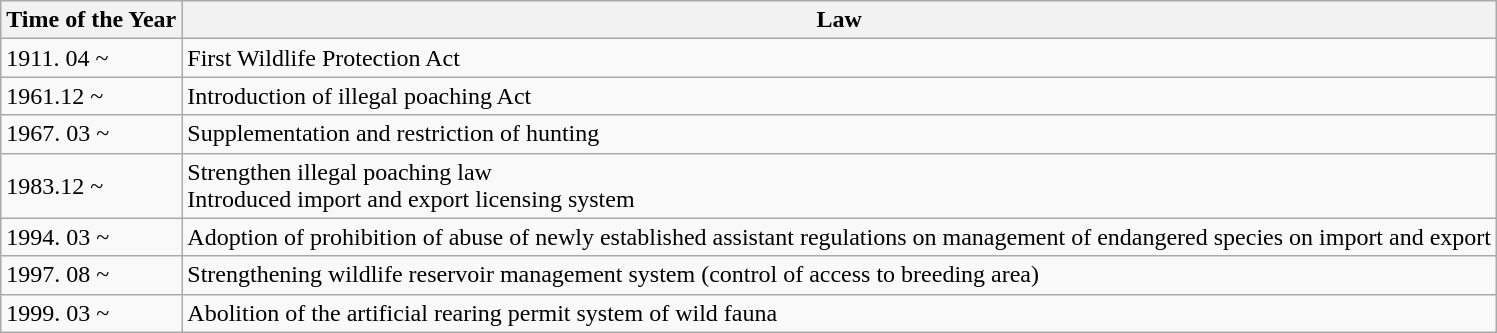<table class="wikitable">
<tr>
<th>Time of the Year</th>
<th>Law</th>
</tr>
<tr>
<td>1911. 04 ~</td>
<td>First Wildlife Protection Act</td>
</tr>
<tr>
<td>1961.12 ~</td>
<td>Introduction of illegal poaching Act</td>
</tr>
<tr>
<td>1967. 03 ~</td>
<td>Supplementation and restriction of hunting</td>
</tr>
<tr>
<td>1983.12 ~</td>
<td>Strengthen illegal poaching law<br>Introduced import and export licensing system</td>
</tr>
<tr>
<td>1994. 03 ~</td>
<td>Adoption of prohibition of abuse of newly established assistant regulations on management of endangered species on import and export</td>
</tr>
<tr>
<td>1997. 08 ~</td>
<td>Strengthening wildlife reservoir management system (control of access to breeding area)</td>
</tr>
<tr>
<td>1999. 03 ~</td>
<td>Abolition of the artificial rearing permit system of wild fauna</td>
</tr>
</table>
